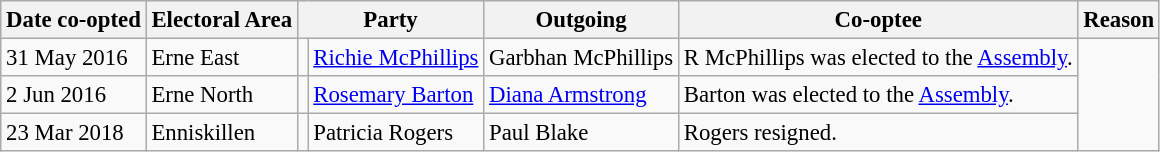<table class="wikitable" style="font-size: 95%;">
<tr>
<th>Date co-opted</th>
<th>Electoral Area</th>
<th colspan="2">Party</th>
<th>Outgoing</th>
<th>Co-optee</th>
<th>Reason</th>
</tr>
<tr>
<td>31 May 2016</td>
<td>Erne East</td>
<td></td>
<td><a href='#'>Richie McPhillips</a></td>
<td>Garbhan McPhillips</td>
<td>R McPhillips was elected to the <a href='#'>Assembly</a>.</td>
</tr>
<tr>
<td>2 Jun 2016</td>
<td>Erne North</td>
<td></td>
<td><a href='#'>Rosemary Barton</a></td>
<td><a href='#'>Diana Armstrong</a></td>
<td>Barton was elected to the <a href='#'>Assembly</a>.</td>
</tr>
<tr>
<td>23 Mar 2018</td>
<td>Enniskillen</td>
<td></td>
<td>Patricia Rogers</td>
<td>Paul Blake</td>
<td>Rogers resigned.</td>
</tr>
</table>
